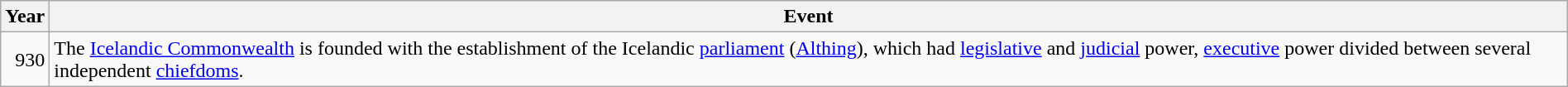<table class="wikitable" style="width: 100%;">
<tr>
<th style="width: 30px;">Year</th>
<th>Event</th>
</tr>
<tr>
<td style="text-align: right;">930</td>
<td>The <a href='#'>Icelandic Commonwealth</a> is founded with the establishment of the Icelandic <a href='#'>parliament</a> (<a href='#'>Althing</a>), which had <a href='#'>legislative</a> and <a href='#'>judicial</a> power, <a href='#'>executive</a> power divided between several independent <a href='#'>chiefdoms</a>.</td>
</tr>
</table>
